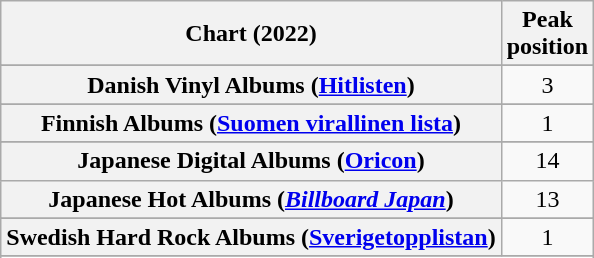<table class="wikitable sortable plainrowheaders" style="text-align:center">
<tr>
<th scope="col">Chart (2022)</th>
<th scope="col">Peak<br>position</th>
</tr>
<tr>
</tr>
<tr>
</tr>
<tr>
</tr>
<tr>
</tr>
<tr>
</tr>
<tr>
</tr>
<tr>
<th scope="row">Danish Vinyl Albums (<a href='#'>Hitlisten</a>)</th>
<td>3</td>
</tr>
<tr>
</tr>
<tr>
<th scope="row">Finnish Albums (<a href='#'>Suomen virallinen lista</a>)</th>
<td>1</td>
</tr>
<tr>
</tr>
<tr>
</tr>
<tr>
</tr>
<tr>
</tr>
<tr>
</tr>
<tr>
</tr>
<tr>
</tr>
<tr>
<th scope="row">Japanese Digital Albums (<a href='#'>Oricon</a>)</th>
<td>14</td>
</tr>
<tr>
<th scope="row">Japanese Hot Albums (<em><a href='#'>Billboard Japan</a></em>)</th>
<td>13</td>
</tr>
<tr>
</tr>
<tr>
</tr>
<tr>
</tr>
<tr>
</tr>
<tr>
</tr>
<tr>
</tr>
<tr>
</tr>
<tr>
<th scope="row">Swedish Hard Rock Albums (<a href='#'>Sverigetopplistan</a>)</th>
<td>1</td>
</tr>
<tr>
</tr>
<tr>
</tr>
<tr>
</tr>
<tr>
</tr>
<tr>
</tr>
<tr>
</tr>
<tr>
</tr>
<tr>
</tr>
</table>
